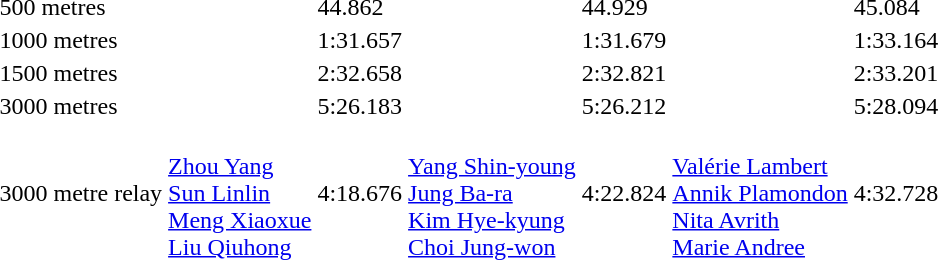<table>
<tr>
<td>500 metres</td>
<td></td>
<td>44.862</td>
<td></td>
<td>44.929</td>
<td></td>
<td>45.084</td>
</tr>
<tr>
<td>1000 metres</td>
<td></td>
<td>1:31.657</td>
<td></td>
<td>1:31.679</td>
<td></td>
<td>1:33.164</td>
</tr>
<tr>
<td>1500 metres</td>
<td></td>
<td>2:32.658</td>
<td></td>
<td>2:32.821</td>
<td></td>
<td>2:33.201</td>
</tr>
<tr>
<td>3000 metres</td>
<td></td>
<td>5:26.183</td>
<td></td>
<td>5:26.212</td>
<td></td>
<td>5:28.094</td>
</tr>
<tr>
<td>3000 metre relay</td>
<td><br><a href='#'>Zhou Yang</a><br><a href='#'>Sun Linlin</a><br><a href='#'>Meng Xiaoxue</a><br><a href='#'>Liu Qiuhong</a></td>
<td>4:18.676</td>
<td><br><a href='#'>Yang Shin-young</a><br><a href='#'>Jung Ba-ra</a><br><a href='#'>Kim Hye-kyung</a><br><a href='#'>Choi Jung-won</a></td>
<td>4:22.824</td>
<td><br><a href='#'>Valérie Lambert</a><br><a href='#'>Annik Plamondon</a><br><a href='#'>Nita Avrith</a><br><a href='#'>Marie Andree</a></td>
<td>4:32.728</td>
</tr>
</table>
